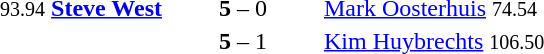<table style="text-align:center">
<tr>
<th width=223></th>
<th width=100></th>
<th width=223></th>
</tr>
<tr>
<td align=right><small><span>93.94</span></small> <strong><a href='#'>Steve West</a></strong> </td>
<td><strong>5</strong> – 0</td>
<td align=left> <a href='#'>Mark Oosterhuis</a> <small><span>74.54</span></small></td>
</tr>
<tr>
<td align=right></td>
<td><strong>5</strong> – 1</td>
<td align=left> <a href='#'>Kim Huybrechts</a> <small><span>106.50</span></small></td>
</tr>
</table>
